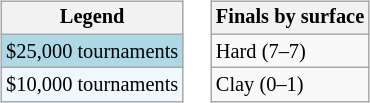<table>
<tr valign=top>
<td><br><table class=wikitable style="font-size:85%">
<tr>
<th>Legend</th>
</tr>
<tr style="background:lightblue;">
<td>$25,000 tournaments</td>
</tr>
<tr style="background:#f0f8ff;">
<td>$10,000 tournaments</td>
</tr>
</table>
</td>
<td><br><table class=wikitable style="font-size:85%">
<tr>
<th>Finals by surface</th>
</tr>
<tr>
<td>Hard (7–7)</td>
</tr>
<tr>
<td>Clay (0–1)</td>
</tr>
</table>
</td>
</tr>
</table>
